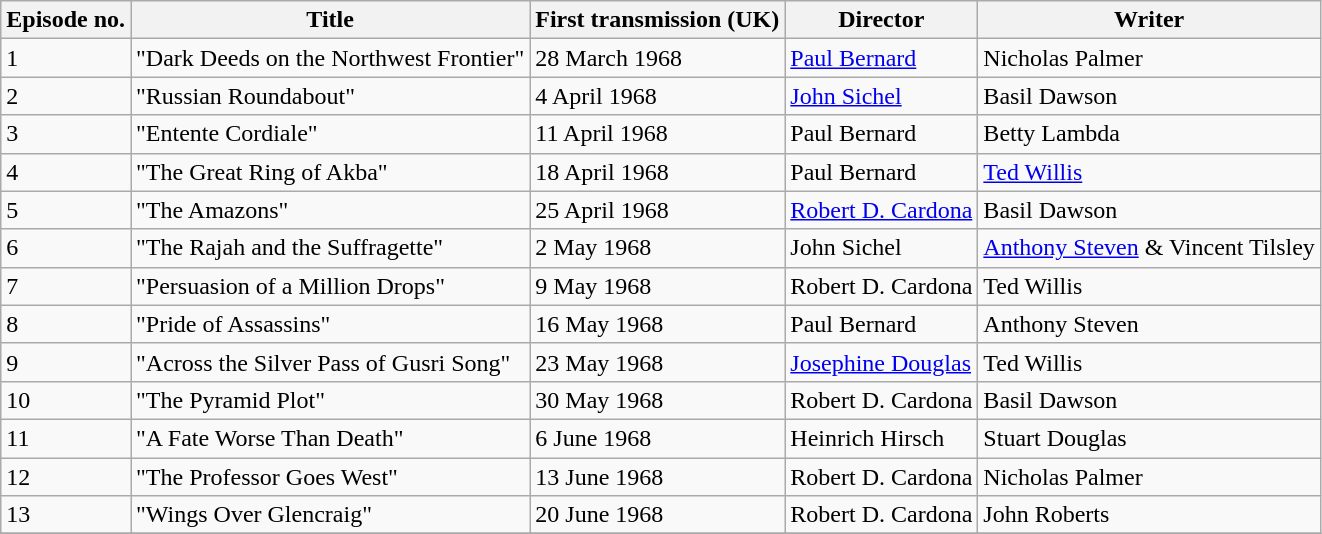<table class="wikitable plainrowheaders">
<tr style="color:#00000;">
<th scope="col">Episode no.</th>
<th scope="col">Title</th>
<th scope="col">First transmission (UK)</th>
<th scope="col">Director</th>
<th scope="col">Writer</th>
</tr>
<tr>
<td>1</td>
<td>"Dark Deeds on the Northwest Frontier"</td>
<td>28 March 1968</td>
<td><a href='#'>Paul Bernard</a></td>
<td>Nicholas Palmer</td>
</tr>
<tr>
<td>2</td>
<td>"Russian Roundabout"</td>
<td>4 April 1968</td>
<td><a href='#'>John Sichel</a></td>
<td>Basil Dawson</td>
</tr>
<tr>
<td>3</td>
<td>"Entente Cordiale"</td>
<td>11 April 1968</td>
<td>Paul Bernard</td>
<td>Betty Lambda</td>
</tr>
<tr>
<td>4</td>
<td>"The Great Ring of Akba"</td>
<td>18 April 1968</td>
<td>Paul Bernard</td>
<td><a href='#'>Ted Willis</a></td>
</tr>
<tr>
<td>5</td>
<td>"The Amazons"</td>
<td>25 April 1968</td>
<td><a href='#'>Robert D. Cardona</a></td>
<td>Basil Dawson</td>
</tr>
<tr>
<td>6</td>
<td>"The Rajah and the Suffragette"</td>
<td>2 May 1968</td>
<td>John Sichel</td>
<td><a href='#'>Anthony Steven</a> & Vincent Tilsley</td>
</tr>
<tr>
<td>7</td>
<td>"Persuasion of a Million Drops"</td>
<td>9 May 1968</td>
<td>Robert D. Cardona</td>
<td>Ted Willis</td>
</tr>
<tr>
<td>8</td>
<td>"Pride of Assassins"</td>
<td>16 May 1968</td>
<td>Paul Bernard</td>
<td>Anthony Steven</td>
</tr>
<tr>
<td>9</td>
<td>"Across the Silver Pass of Gusri Song"</td>
<td>23 May 1968</td>
<td><a href='#'>Josephine Douglas</a></td>
<td>Ted Willis</td>
</tr>
<tr>
<td>10</td>
<td>"The Pyramid Plot"</td>
<td>30 May 1968</td>
<td>Robert D. Cardona</td>
<td>Basil Dawson</td>
</tr>
<tr>
<td>11</td>
<td>"A Fate Worse Than Death"</td>
<td>6 June 1968</td>
<td>Heinrich Hirsch</td>
<td>Stuart Douglas</td>
</tr>
<tr>
<td>12</td>
<td>"The Professor Goes West"</td>
<td>13 June 1968</td>
<td>Robert D. Cardona</td>
<td>Nicholas Palmer</td>
</tr>
<tr>
<td>13</td>
<td>"Wings Over Glencraig"</td>
<td>20 June 1968</td>
<td>Robert D. Cardona</td>
<td>John Roberts</td>
</tr>
<tr>
</tr>
</table>
